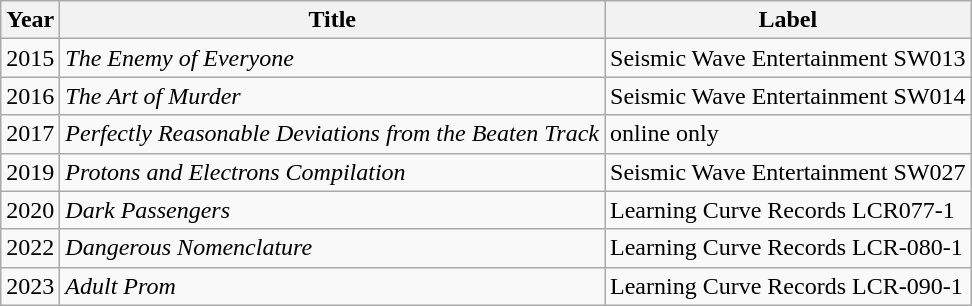<table class="wikitable sortable">
<tr>
<th><strong>Year</strong></th>
<th><strong>Title</strong></th>
<th><strong>Label</strong></th>
</tr>
<tr>
<td>2015</td>
<td><em>The Enemy of Everyone</em></td>
<td>Seismic Wave Entertainment SW013</td>
</tr>
<tr>
<td>2016</td>
<td><em>The Art of Murder</em></td>
<td>Seismic Wave Entertainment SW014</td>
</tr>
<tr>
<td>2017</td>
<td><em>Perfectly Reasonable Deviations from the Beaten Track</em></td>
<td>online only</td>
</tr>
<tr>
<td>2019</td>
<td><em>Protons and Electrons Compilation</em></td>
<td>Seismic Wave Entertainment SW027</td>
</tr>
<tr>
<td>2020</td>
<td><em>Dark Passengers</em></td>
<td>Learning Curve Records LCR077-1</td>
</tr>
<tr>
<td>2022</td>
<td><em>Dangerous Nomenclature</em></td>
<td>Learning Curve Records LCR-080-1</td>
</tr>
<tr>
<td>2023</td>
<td><em>Adult Prom</em></td>
<td>Learning Curve Records LCR-090-1</td>
</tr>
</table>
